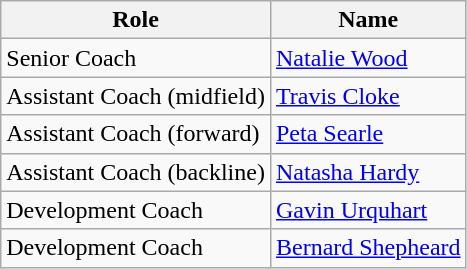<table class="wikitable">
<tr>
<th>Role</th>
<th>Name</th>
</tr>
<tr>
<td>Senior Coach</td>
<td><a href='#'>Natalie Wood</a></td>
</tr>
<tr>
<td>Assistant Coach (midfield)</td>
<td><a href='#'>Travis Cloke</a></td>
</tr>
<tr>
<td>Assistant Coach (forward)</td>
<td><a href='#'>Peta Searle</a></td>
</tr>
<tr>
<td>Assistant Coach (backline)</td>
<td><a href='#'>Natasha Hardy</a></td>
</tr>
<tr>
<td>Development Coach</td>
<td><a href='#'>Gavin Urquhart</a></td>
</tr>
<tr>
<td>Development Coach</td>
<td><a href='#'>Bernard Shepheard</a></td>
</tr>
</table>
